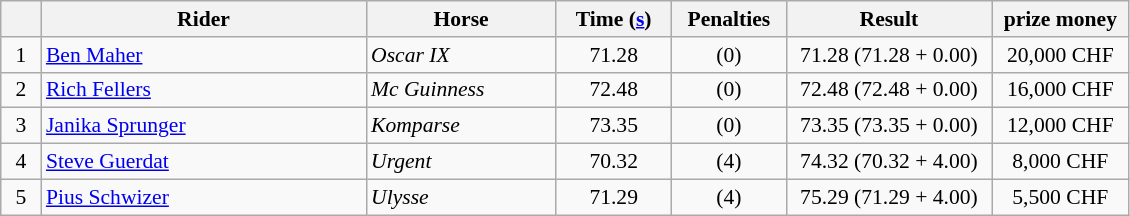<table class="wikitable" style="font-size: 90%">
<tr>
<th width=20></th>
<th width=210>Rider</th>
<th width=120>Horse</th>
<th width=70>Time (<a href='#'>s</a>)</th>
<th width=70>Penalties</th>
<th width=130>Result</th>
<th width=85>prize money</th>
</tr>
<tr>
<td align=center>1</td>
<td> <a href='#'>Ben Maher</a></td>
<td><em>Oscar IX</em></td>
<td align=center>71.28</td>
<td align=center>(0)</td>
<td align=center>71.28 (71.28 + 0.00)</td>
<td align=center>20,000 CHF</td>
</tr>
<tr>
<td align=center>2</td>
<td> <a href='#'>Rich Fellers</a></td>
<td><em>Mc Guinness</em></td>
<td align=center>72.48</td>
<td align=center>(0)</td>
<td align=center>72.48 (72.48 + 0.00)</td>
<td align=center>16,000 CHF</td>
</tr>
<tr>
<td align=center>3</td>
<td> <a href='#'>Janika Sprunger</a></td>
<td><em>Komparse</em></td>
<td align=center>73.35</td>
<td align=center>(0)</td>
<td align=center>73.35 (73.35 + 0.00)</td>
<td align=center>12,000 CHF</td>
</tr>
<tr>
<td align=center>4</td>
<td> <a href='#'>Steve Guerdat</a></td>
<td><em>Urgent</em></td>
<td align=center>70.32</td>
<td align=center>(4)</td>
<td align=center>74.32 (70.32 + 4.00)</td>
<td align=center>8,000 CHF</td>
</tr>
<tr>
<td align=center>5</td>
<td> <a href='#'>Pius Schwizer</a></td>
<td><em>Ulysse</em></td>
<td align=center>71.29</td>
<td align=center>(4)</td>
<td align=center>75.29 (71.29 + 4.00)</td>
<td align=center>5,500 CHF</td>
</tr>
</table>
